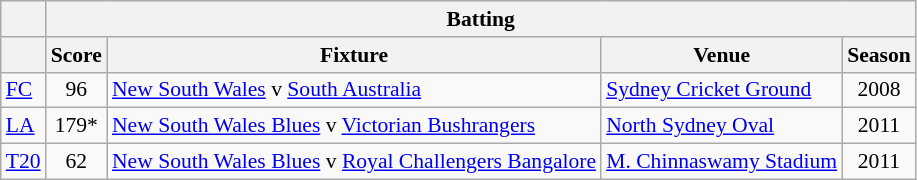<table class=wikitable style="font-size:90%">
<tr>
<th rowspan="1"></th>
<th colspan="4" rowspan="1">Batting</th>
</tr>
<tr>
<th></th>
<th>Score</th>
<th>Fixture</th>
<th>Venue</th>
<th>Season</th>
</tr>
<tr>
<td><a href='#'>FC</a></td>
<td align="center">96</td>
<td><a href='#'>New South Wales</a> v <a href='#'>South Australia</a></td>
<td><a href='#'>Sydney Cricket Ground</a></td>
<td align="center">2008</td>
</tr>
<tr>
<td><a href='#'>LA</a></td>
<td align="center">179*</td>
<td><a href='#'>New South Wales Blues</a> v <a href='#'>Victorian Bushrangers</a></td>
<td><a href='#'>North Sydney Oval</a></td>
<td align="center">2011</td>
</tr>
<tr>
<td><a href='#'>T20</a></td>
<td align="center">62</td>
<td><a href='#'>New South Wales Blues</a> v <a href='#'>Royal Challengers Bangalore</a></td>
<td><a href='#'>M. Chinnaswamy Stadium</a></td>
<td align="center">2011</td>
</tr>
</table>
